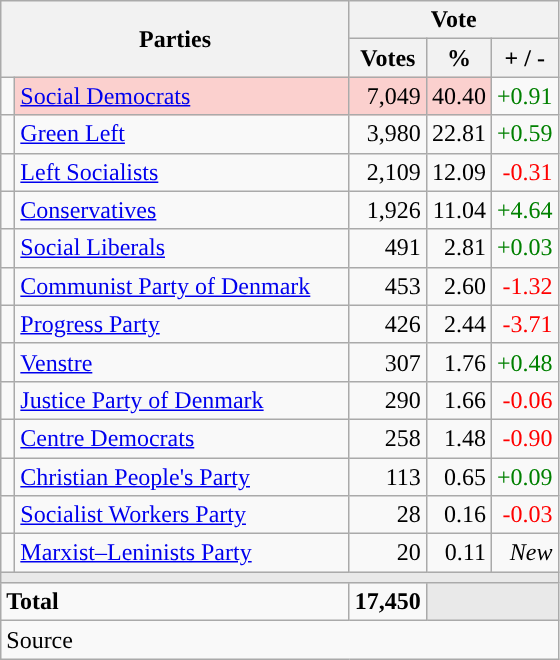<table class="wikitable" style="text-align:right;">
<tr>
<th style="text-align:centre;" rowspan="2" colspan="2" width="225">Parties</th>
<th colspan="3">Vote</th>
</tr>
<tr>
<th width="15">Votes</th>
<th width="15">%</th>
<th width="15">+ / -</th>
</tr>
<tr>
<td width="2" style="color:inherit;background:"></td>
<td bgcolor=#fbd0ce  align="left"><a href='#'>Social Democrats</a></td>
<td bgcolor=#fbd0ce>7,049</td>
<td bgcolor=#fbd0ce>40.40</td>
<td style=color:green;>+0.91</td>
</tr>
<tr>
<td width="2" style="color:inherit;background:"></td>
<td align="left"><a href='#'>Green Left</a></td>
<td>3,980</td>
<td>22.81</td>
<td style=color:green;>+0.59</td>
</tr>
<tr>
<td width="2" style="color:inherit;background:"></td>
<td align="left"><a href='#'>Left Socialists</a></td>
<td>2,109</td>
<td>12.09</td>
<td style=color:red;>-0.31</td>
</tr>
<tr>
<td width="2" style="color:inherit;background:"></td>
<td align="left"><a href='#'>Conservatives</a></td>
<td>1,926</td>
<td>11.04</td>
<td style=color:green;>+4.64</td>
</tr>
<tr>
<td width="2" style="color:inherit;background:"></td>
<td align="left"><a href='#'>Social Liberals</a></td>
<td>491</td>
<td>2.81</td>
<td style=color:green;>+0.03</td>
</tr>
<tr>
<td width="2" style="color:inherit;background:"></td>
<td align="left"><a href='#'>Communist Party of Denmark</a></td>
<td>453</td>
<td>2.60</td>
<td style=color:red;>-1.32</td>
</tr>
<tr>
<td width="2" style="color:inherit;background:"></td>
<td align="left"><a href='#'>Progress Party</a></td>
<td>426</td>
<td>2.44</td>
<td style=color:red;>-3.71</td>
</tr>
<tr>
<td width="2" style="color:inherit;background:"></td>
<td align="left"><a href='#'>Venstre</a></td>
<td>307</td>
<td>1.76</td>
<td style=color:green;>+0.48</td>
</tr>
<tr>
<td width="2" style="color:inherit;background:"></td>
<td align="left"><a href='#'>Justice Party of Denmark</a></td>
<td>290</td>
<td>1.66</td>
<td style=color:red;>-0.06</td>
</tr>
<tr>
<td width="2" style="color:inherit;background:"></td>
<td align="left"><a href='#'>Centre Democrats</a></td>
<td>258</td>
<td>1.48</td>
<td style=color:red;>-0.90</td>
</tr>
<tr>
<td width="2" style="color:inherit;background:"></td>
<td align="left"><a href='#'>Christian People's Party</a></td>
<td>113</td>
<td>0.65</td>
<td style=color:green;>+0.09</td>
</tr>
<tr>
<td width="2" style="color:inherit;background:"></td>
<td align="left"><a href='#'>Socialist Workers Party</a></td>
<td>28</td>
<td>0.16</td>
<td style=color:red;>-0.03</td>
</tr>
<tr>
<td width="2" style="color:inherit;background:"></td>
<td align="left"><a href='#'>Marxist–Leninists Party</a></td>
<td>20</td>
<td>0.11</td>
<td><em>New</em></td>
</tr>
<tr>
<td colspan="7" bgcolor="#E9E9E9"></td>
</tr>
<tr>
<td align="left" colspan="2"><strong>Total</strong></td>
<td><strong>17,450</strong></td>
<td bgcolor="#E9E9E9" colspan="2"></td>
</tr>
<tr>
<td align="left" colspan="6">Source</td>
</tr>
</table>
